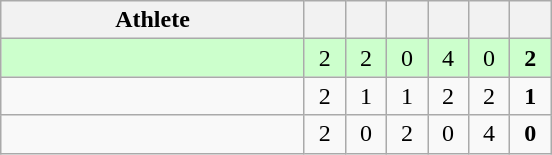<table class=wikitable style="text-align:center">
<tr>
<th width=195>Athlete</th>
<th width=20></th>
<th width=20></th>
<th width=20></th>
<th width=20></th>
<th width=20></th>
<th width=20></th>
</tr>
<tr bgcolor=ccffcc>
<td style="text-align:left"></td>
<td>2</td>
<td>2</td>
<td>0</td>
<td>4</td>
<td>0</td>
<td><strong>2</strong></td>
</tr>
<tr>
<td style="text-align:left"></td>
<td>2</td>
<td>1</td>
<td>1</td>
<td>2</td>
<td>2</td>
<td><strong>1</strong></td>
</tr>
<tr>
<td style="text-align:left"></td>
<td>2</td>
<td>0</td>
<td>2</td>
<td>0</td>
<td>4</td>
<td><strong>0</strong></td>
</tr>
</table>
